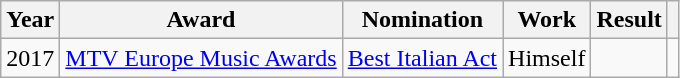<table class="wikitable">
<tr>
<th>Year</th>
<th>Award</th>
<th>Nomination</th>
<th>Work</th>
<th>Result</th>
<th></th>
</tr>
<tr>
<td>2017</td>
<td><a href='#'>MTV Europe Music Awards</a></td>
<td><a href='#'>Best Italian Act</a></td>
<td>Himself</td>
<td></td>
<td></td>
</tr>
</table>
